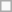<table class="wikitable">
<tr>
<td></td>
</tr>
</table>
